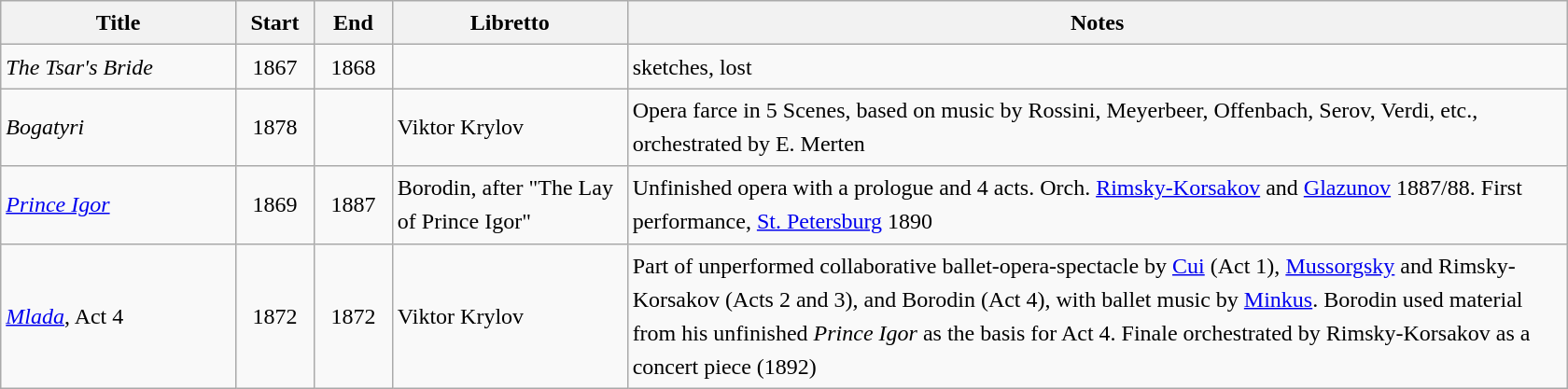<table class="wikitable sortable" style="width:70em; line-height:1.5">
<tr>
<th style="width:15%;">Title</th>
<th style="width:5%; text-align: center">Start</th>
<th style="width:5%; text-align: center">End</th>
<th style="width:15%;">Libretto</th>
<th class="unsortable" style="width:60%;">Notes</th>
</tr>
<tr>
<td><em>The Tsar's Bride</em></td>
<td align=center>1867</td>
<td align=center>1868</td>
<td></td>
<td>sketches, lost</td>
</tr>
<tr>
<td><em>Bogatyri</em></td>
<td align=center>1878</td>
<td></td>
<td>Viktor Krylov</td>
<td>Opera farce in 5 Scenes, based on music by Rossini, Meyerbeer, Offenbach, Serov, Verdi, etc., orchestrated by E. Merten</td>
</tr>
<tr>
<td><em><a href='#'>Prince Igor</a></em></td>
<td align=center>1869</td>
<td align=center>1887</td>
<td>Borodin, after "The Lay of Prince Igor"</td>
<td>Unfinished opera with a prologue and 4 acts. Orch. <a href='#'>Rimsky-Korsakov</a> and <a href='#'>Glazunov</a> 1887/88. First performance, <a href='#'>St. Petersburg</a> 1890</td>
</tr>
<tr>
<td><em><a href='#'>Mlada</a></em>, Act 4</td>
<td align=center>1872</td>
<td align=center>1872</td>
<td>Viktor Krylov </td>
<td>Part of unperformed collaborative ballet-opera-spectacle by <a href='#'>Cui</a> (Act 1), <a href='#'>Mussorgsky</a> and Rimsky-Korsakov (Acts 2 and 3), and Borodin (Act 4), with ballet music by <a href='#'>Minkus</a>. Borodin used material from his unfinished <em>Prince Igor</em> as the basis for Act 4. Finale orchestrated by Rimsky-Korsakov as a concert piece (1892)</td>
</tr>
</table>
